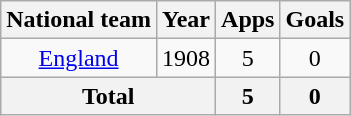<table class=wikitable style="text-align: center">
<tr>
<th>National team</th>
<th>Year</th>
<th>Apps</th>
<th>Goals</th>
</tr>
<tr>
<td><a href='#'>England</a></td>
<td>1908</td>
<td>5</td>
<td>0</td>
</tr>
<tr>
<th colspan=2>Total</th>
<th>5</th>
<th>0</th>
</tr>
</table>
